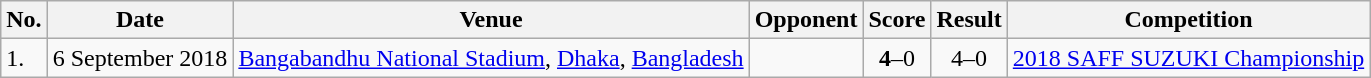<table class="wikitable" style="font-size:100%;">
<tr>
<th>No.</th>
<th>Date</th>
<th>Venue</th>
<th>Opponent</th>
<th>Score</th>
<th>Result</th>
<th>Competition</th>
</tr>
<tr>
<td>1.</td>
<td>6 September 2018</td>
<td><a href='#'>Bangabandhu National Stadium</a>, <a href='#'>Dhaka</a>, <a href='#'>Bangladesh</a></td>
<td></td>
<td align=center><strong>4</strong>–0</td>
<td align=center>4–0</td>
<td><a href='#'>2018 SAFF  SUZUKI Championship</a></td>
</tr>
</table>
